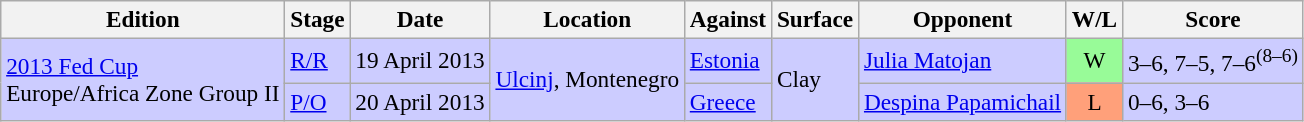<table class=wikitable style=font-size:97%>
<tr>
<th>Edition</th>
<th>Stage</th>
<th>Date</th>
<th>Location</th>
<th>Against</th>
<th>Surface</th>
<th>Opponent</th>
<th>W/L</th>
<th>Score</th>
</tr>
<tr style="background:#ccf;">
<td rowspan="2"><a href='#'>2013 Fed Cup</a> <br> Europe/Africa Zone Group II</td>
<td><a href='#'>R/R</a></td>
<td>19 April 2013</td>
<td rowspan="2"><a href='#'>Ulcinj</a>, Montenegro</td>
<td> <a href='#'>Estonia</a></td>
<td rowspan="2">Clay</td>
<td> <a href='#'>Julia Matojan</a></td>
<td style="text-align:center; background:#98fb98;">W</td>
<td>3–6, 7–5, 7–6<sup>(8–6)</sup></td>
</tr>
<tr style="background:#ccf;">
<td><a href='#'>P/O</a></td>
<td>20 April 2013</td>
<td> <a href='#'>Greece</a></td>
<td> <a href='#'>Despina Papamichail</a></td>
<td style="text-align:center; background:#ffa07a;">L</td>
<td>0–6, 3–6</td>
</tr>
</table>
